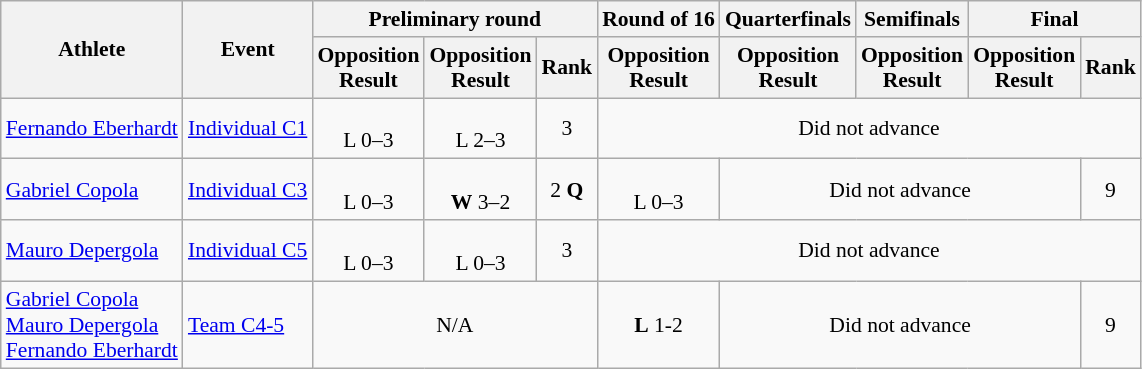<table class=wikitable style="font-size:90%">
<tr>
<th rowspan="2">Athlete</th>
<th rowspan="2">Event</th>
<th colspan="3">Preliminary round</th>
<th>Round of 16</th>
<th>Quarterfinals</th>
<th>Semifinals</th>
<th colspan="2">Final</th>
</tr>
<tr>
<th>Opposition<br>Result</th>
<th>Opposition<br>Result</th>
<th>Rank</th>
<th>Opposition<br>Result</th>
<th>Opposition<br>Result</th>
<th>Opposition<br>Result</th>
<th>Opposition<br>Result</th>
<th>Rank</th>
</tr>
<tr align=center>
<td align=left><a href='#'>Fernando Eberhardt</a></td>
<td align=left><a href='#'>Individual C1</a></td>
<td><br>L 0–3</td>
<td><br>L 2–3</td>
<td>3</td>
<td colspan="5">Did not advance</td>
</tr>
<tr align=center>
<td align=left><a href='#'>Gabriel Copola</a></td>
<td align=left><a href='#'>Individual C3</a></td>
<td><br>L 0–3</td>
<td><br><strong>W</strong> 3–2</td>
<td>2 <strong>Q</strong></td>
<td><br>L 0–3</td>
<td colspan="3">Did not advance</td>
<td>9</td>
</tr>
<tr align=center>
<td align=left><a href='#'>Mauro Depergola</a></td>
<td align=left><a href='#'>Individual C5</a></td>
<td><br>L 0–3</td>
<td><br>L 0–3</td>
<td>3</td>
<td colspan="5">Did not advance</td>
</tr>
<tr align=center>
<td align=left><a href='#'>Gabriel Copola</a><br><a href='#'>Mauro Depergola</a><br><a href='#'>Fernando Eberhardt</a></td>
<td align=left><a href='#'>Team C4-5</a></td>
<td colspan="3">N/A</td>
<td><strong>L</strong> 1-2</td>
<td colspan="3">Did not advance</td>
<td>9</td>
</tr>
</table>
